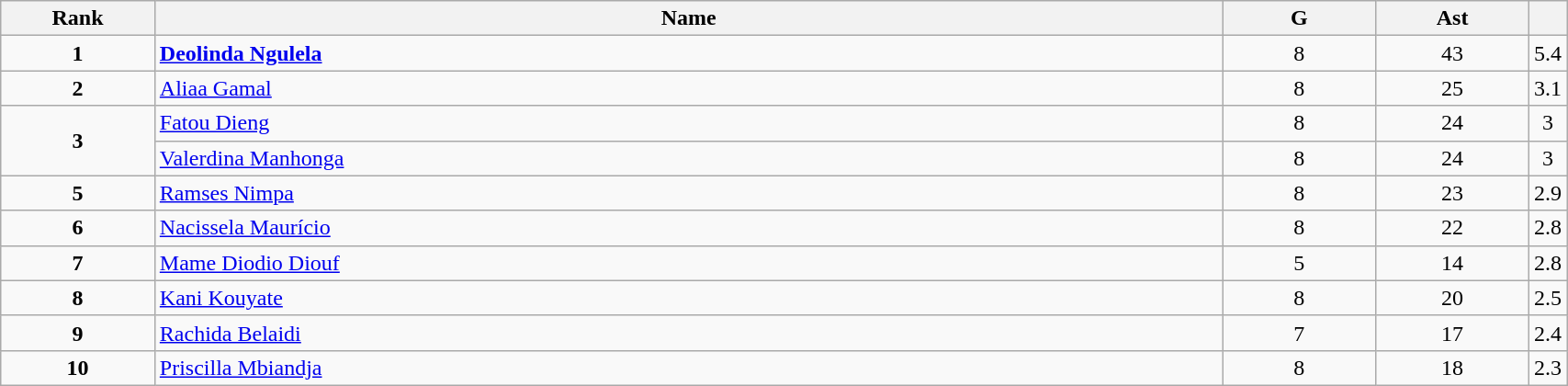<table class="wikitable" style="width:90%;">
<tr>
<th style="width:10%;">Rank</th>
<th style="width:70%;">Name</th>
<th style="width:10%;">G</th>
<th style="width:10%;">Ast</th>
<th style="width:10%;"></th>
</tr>
<tr align=center>
<td><strong>1</strong></td>
<td align=left> <strong><a href='#'>Deolinda Ngulela</a></strong></td>
<td>8</td>
<td>43</td>
<td>5.4</td>
</tr>
<tr align=center>
<td><strong>2</strong></td>
<td align=left> <a href='#'>Aliaa Gamal</a></td>
<td>8</td>
<td>25</td>
<td>3.1</td>
</tr>
<tr align=center>
<td rowspan=2><strong>3</strong></td>
<td align=left> <a href='#'>Fatou Dieng</a></td>
<td>8</td>
<td>24</td>
<td>3</td>
</tr>
<tr align=center>
<td align=left> <a href='#'>Valerdina Manhonga</a></td>
<td>8</td>
<td>24</td>
<td>3</td>
</tr>
<tr align=center>
<td><strong>5</strong></td>
<td align=left> <a href='#'>Ramses Nimpa</a></td>
<td>8</td>
<td>23</td>
<td>2.9</td>
</tr>
<tr align=center>
<td><strong>6</strong></td>
<td align=left> <a href='#'>Nacissela Maurício</a></td>
<td>8</td>
<td>22</td>
<td>2.8</td>
</tr>
<tr align=center>
<td><strong>7</strong></td>
<td align=left> <a href='#'>Mame Diodio Diouf</a></td>
<td>5</td>
<td>14</td>
<td>2.8</td>
</tr>
<tr align=center>
<td><strong>8</strong></td>
<td align=left> <a href='#'>Kani Kouyate</a></td>
<td>8</td>
<td>20</td>
<td>2.5</td>
</tr>
<tr align=center>
<td><strong>9</strong></td>
<td align=left> <a href='#'>Rachida Belaidi</a></td>
<td>7</td>
<td>17</td>
<td>2.4</td>
</tr>
<tr align=center>
<td><strong>10</strong></td>
<td align=left> <a href='#'>Priscilla Mbiandja</a></td>
<td>8</td>
<td>18</td>
<td>2.3</td>
</tr>
</table>
